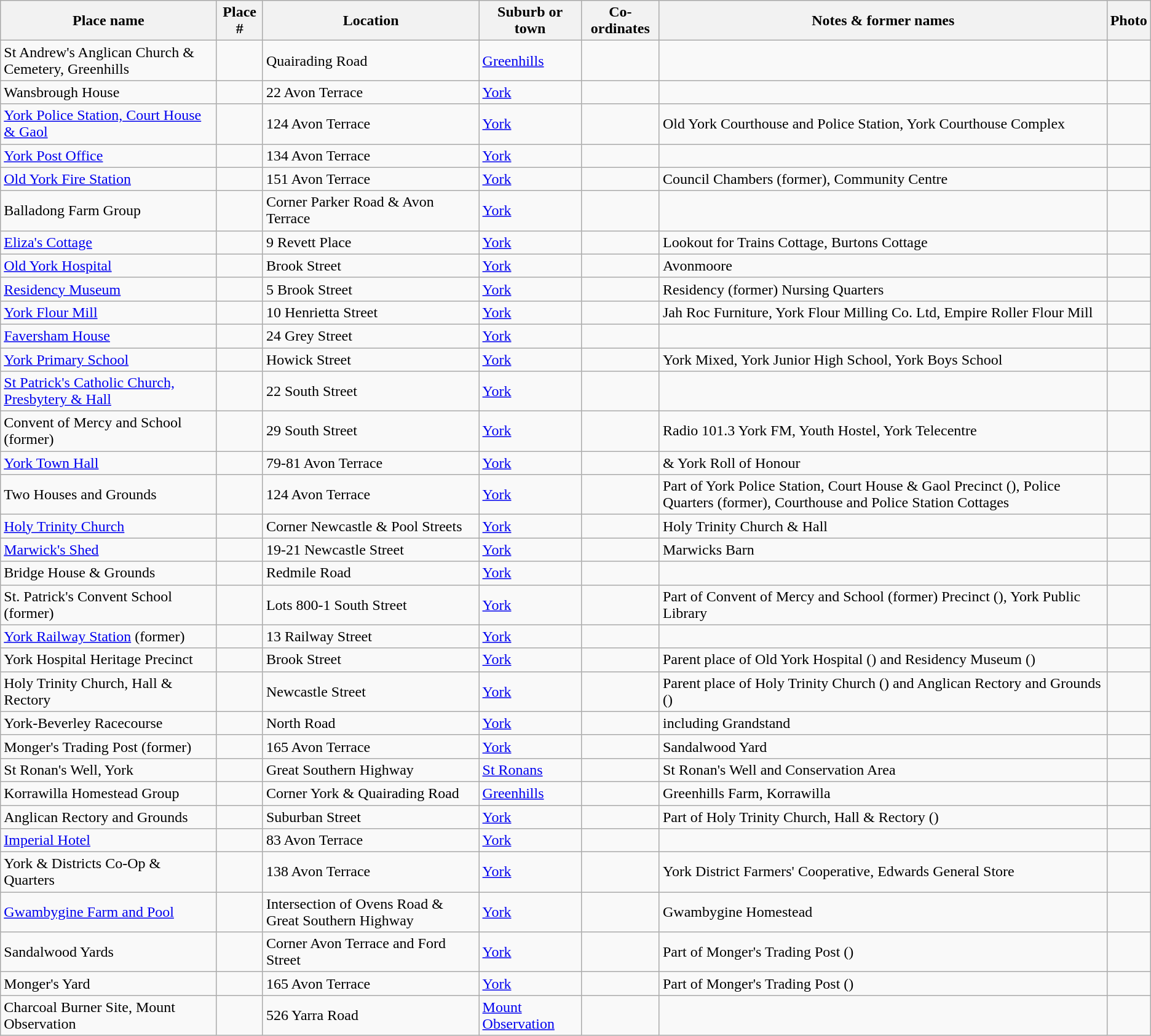<table class="wikitable sortable">
<tr>
<th>Place name</th>
<th>Place #</th>
<th>Location</th>
<th>Suburb or town</th>
<th>Co-ordinates</th>
<th class="unsortable">Notes & former names</th>
<th class="unsortable">Photo</th>
</tr>
<tr>
<td>St Andrew's Anglican Church & Cemetery, Greenhills</td>
<td></td>
<td>Quairading Road</td>
<td><a href='#'>Greenhills</a></td>
<td></td>
<td></td>
<td></td>
</tr>
<tr>
<td>Wansbrough House</td>
<td></td>
<td>22 Avon Terrace</td>
<td><a href='#'>York</a></td>
<td></td>
<td></td>
<td></td>
</tr>
<tr>
<td><a href='#'>York Police Station, Court House & Gaol</a></td>
<td></td>
<td>124 Avon Terrace</td>
<td><a href='#'>York</a></td>
<td></td>
<td>Old York Courthouse and Police Station, York Courthouse Complex</td>
<td></td>
</tr>
<tr>
<td><a href='#'>York Post Office</a></td>
<td></td>
<td>134 Avon Terrace</td>
<td><a href='#'>York</a></td>
<td></td>
<td></td>
<td></td>
</tr>
<tr>
<td><a href='#'>Old York Fire Station</a></td>
<td></td>
<td>151 Avon Terrace</td>
<td><a href='#'>York</a></td>
<td></td>
<td>Council Chambers (former), Community Centre</td>
<td></td>
</tr>
<tr>
<td>Balladong Farm Group</td>
<td></td>
<td>Corner Parker Road & Avon Terrace</td>
<td><a href='#'>York</a></td>
<td></td>
<td></td>
<td></td>
</tr>
<tr>
<td><a href='#'>Eliza's Cottage</a></td>
<td></td>
<td>9 Revett Place</td>
<td><a href='#'>York</a></td>
<td></td>
<td>Lookout for Trains Cottage, Burtons Cottage</td>
<td></td>
</tr>
<tr>
<td><a href='#'>Old York Hospital</a></td>
<td></td>
<td>Brook Street</td>
<td><a href='#'>York</a></td>
<td></td>
<td>Avonmoore</td>
<td></td>
</tr>
<tr>
<td><a href='#'>Residency Museum</a></td>
<td></td>
<td>5 Brook Street</td>
<td><a href='#'>York</a></td>
<td></td>
<td>Residency (former) Nursing Quarters</td>
<td></td>
</tr>
<tr>
<td><a href='#'>York Flour Mill</a></td>
<td></td>
<td>10 Henrietta Street</td>
<td><a href='#'>York</a></td>
<td></td>
<td>Jah Roc Furniture, York Flour Milling Co. Ltd, Empire Roller Flour Mill</td>
<td></td>
</tr>
<tr>
<td><a href='#'>Faversham House</a></td>
<td></td>
<td>24 Grey Street</td>
<td><a href='#'>York</a></td>
<td></td>
<td></td>
<td></td>
</tr>
<tr>
<td><a href='#'>York Primary School</a></td>
<td></td>
<td>Howick Street</td>
<td><a href='#'>York</a></td>
<td></td>
<td>York Mixed, York Junior High School, York Boys School</td>
<td></td>
</tr>
<tr>
<td><a href='#'>St Patrick's Catholic Church, Presbytery & Hall</a></td>
<td></td>
<td>22 South Street</td>
<td><a href='#'>York</a></td>
<td></td>
<td></td>
<td></td>
</tr>
<tr>
<td>Convent of Mercy and School (former)</td>
<td></td>
<td>29 South Street</td>
<td><a href='#'>York</a></td>
<td></td>
<td>Radio 101.3 York FM, Youth Hostel, York Telecentre</td>
<td></td>
</tr>
<tr>
<td><a href='#'>York Town Hall</a></td>
<td></td>
<td>79-81 Avon Terrace</td>
<td><a href='#'>York</a></td>
<td></td>
<td>& York Roll of Honour</td>
<td></td>
</tr>
<tr>
<td>Two Houses and Grounds</td>
<td></td>
<td>124 Avon Terrace</td>
<td><a href='#'>York</a></td>
<td></td>
<td>Part of York Police Station, Court House & Gaol Precinct (), Police Quarters (former), Courthouse and Police Station Cottages</td>
<td></td>
</tr>
<tr>
<td><a href='#'>Holy Trinity Church</a></td>
<td></td>
<td>Corner Newcastle & Pool Streets</td>
<td><a href='#'>York</a></td>
<td></td>
<td>Holy Trinity Church & Hall</td>
<td></td>
</tr>
<tr>
<td><a href='#'>Marwick's Shed</a></td>
<td></td>
<td>19-21 Newcastle Street</td>
<td><a href='#'>York</a></td>
<td></td>
<td>Marwicks Barn</td>
<td></td>
</tr>
<tr>
<td>Bridge House & Grounds</td>
<td></td>
<td>Redmile Road</td>
<td><a href='#'>York</a></td>
<td></td>
<td></td>
<td></td>
</tr>
<tr>
<td>St. Patrick's Convent School (former)</td>
<td></td>
<td>Lots 800-1 South Street</td>
<td><a href='#'>York</a></td>
<td></td>
<td>Part of Convent of Mercy and School (former) Precinct (), York Public Library</td>
<td></td>
</tr>
<tr>
<td><a href='#'>York Railway Station</a> (former)</td>
<td></td>
<td>13 Railway Street</td>
<td><a href='#'>York</a></td>
<td></td>
<td></td>
<td></td>
</tr>
<tr>
<td>York Hospital Heritage Precinct</td>
<td></td>
<td>Brook Street</td>
<td><a href='#'>York</a></td>
<td></td>
<td>Parent place of Old York Hospital () and Residency Museum ()</td>
<td></td>
</tr>
<tr>
<td>Holy Trinity Church, Hall & Rectory</td>
<td></td>
<td>Newcastle Street</td>
<td><a href='#'>York</a></td>
<td></td>
<td>Parent place of Holy Trinity Church () and Anglican Rectory and Grounds ()</td>
<td></td>
</tr>
<tr>
<td>York-Beverley Racecourse</td>
<td></td>
<td>North Road</td>
<td><a href='#'>York</a></td>
<td></td>
<td>including Grandstand</td>
<td></td>
</tr>
<tr>
<td>Monger's Trading Post (former)</td>
<td></td>
<td>165 Avon Terrace</td>
<td><a href='#'>York</a></td>
<td></td>
<td>Sandalwood Yard</td>
<td></td>
</tr>
<tr>
<td>St Ronan's Well, York</td>
<td></td>
<td>Great Southern Highway</td>
<td><a href='#'>St Ronans</a></td>
<td></td>
<td>St Ronan's Well and Conservation Area</td>
<td></td>
</tr>
<tr>
<td>Korrawilla Homestead Group</td>
<td></td>
<td>Corner York & Quairading Road</td>
<td><a href='#'>Greenhills</a></td>
<td></td>
<td>Greenhills Farm, Korrawilla</td>
<td></td>
</tr>
<tr>
<td>Anglican Rectory and Grounds</td>
<td></td>
<td>Suburban Street</td>
<td><a href='#'>York</a></td>
<td></td>
<td>Part of Holy Trinity Church, Hall & Rectory ()</td>
<td></td>
</tr>
<tr>
<td><a href='#'>Imperial Hotel</a></td>
<td></td>
<td>83 Avon Terrace</td>
<td><a href='#'>York</a></td>
<td></td>
<td></td>
<td></td>
</tr>
<tr>
<td>York & Districts Co-Op & Quarters</td>
<td></td>
<td>138 Avon Terrace</td>
<td><a href='#'>York</a></td>
<td></td>
<td>York District Farmers' Cooperative, Edwards General Store</td>
<td></td>
</tr>
<tr>
<td><a href='#'>Gwambygine Farm and Pool</a></td>
<td></td>
<td>Intersection of Ovens Road & Great Southern Highway</td>
<td><a href='#'>York</a></td>
<td></td>
<td>Gwambygine Homestead</td>
<td></td>
</tr>
<tr>
<td>Sandalwood Yards</td>
<td></td>
<td>Corner Avon Terrace and Ford Street</td>
<td><a href='#'>York</a></td>
<td></td>
<td>Part of Monger's Trading Post ()</td>
<td></td>
</tr>
<tr>
<td>Monger's Yard</td>
<td></td>
<td>165 Avon Terrace</td>
<td><a href='#'>York</a></td>
<td></td>
<td>Part of Monger's Trading Post ()</td>
<td></td>
</tr>
<tr>
<td>Charcoal Burner Site, Mount Observation</td>
<td></td>
<td>526 Yarra Road</td>
<td><a href='#'>Mount Observation</a></td>
<td></td>
<td></td>
<td></td>
</tr>
</table>
